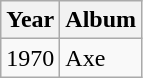<table class="wikitable">
<tr>
<th>Year</th>
<th>Album</th>
</tr>
<tr>
<td>1970</td>
<td>Axe</td>
</tr>
</table>
